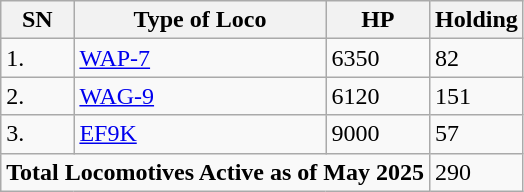<table class="wikitable">
<tr>
<th>SN</th>
<th>Type of Loco</th>
<th>HP</th>
<th>Holding</th>
</tr>
<tr>
<td>1.</td>
<td><a href='#'>WAP-7</a></td>
<td>6350</td>
<td>82</td>
</tr>
<tr>
<td>2.</td>
<td><a href='#'>WAG-9</a></td>
<td>6120</td>
<td>151</td>
</tr>
<tr>
<td>3.</td>
<td><a href='#'>EF9K</a></td>
<td>9000</td>
<td>57</td>
</tr>
<tr>
<td colspan="3"><strong>Total Locomotives Active as of May 2025</strong></td>
<td>290</td>
</tr>
</table>
